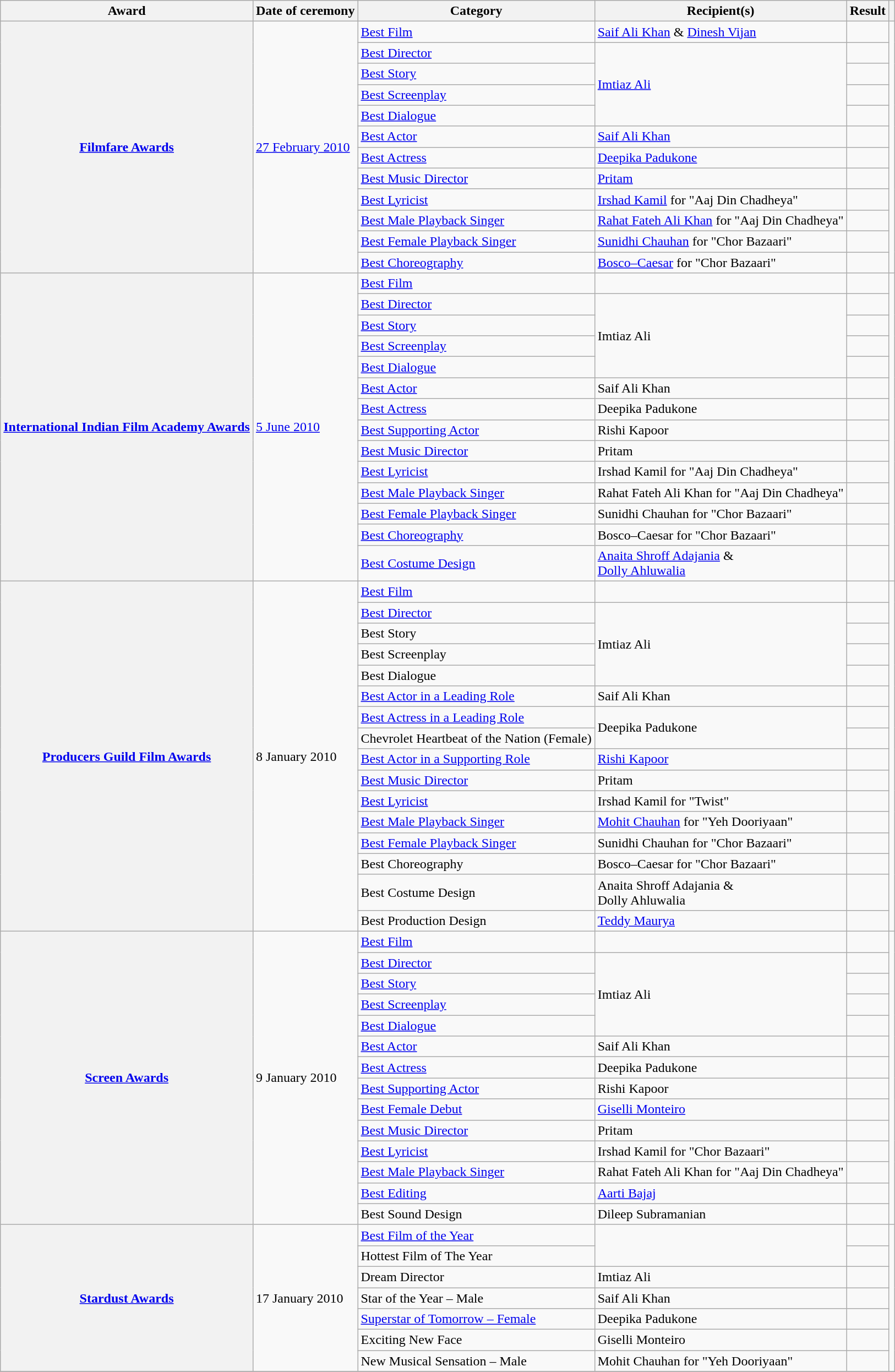<table class="wikitable plainrowheaders sortable">
<tr>
<th scope="col">Award</th>
<th scope="col">Date of ceremony</th>
<th scope="col">Category</th>
<th scope="col">Recipient(s)</th>
<th scope="col" class="unsortable">Result</th>
<th scope="col" class="unsortable"></th>
</tr>
<tr>
<th scope="row" rowspan="12"><a href='#'>Filmfare Awards</a></th>
<td rowspan="12"><a href='#'>27 February 2010</a></td>
<td><a href='#'>Best Film</a></td>
<td><a href='#'>Saif Ali Khan</a> & <a href='#'>Dinesh Vijan</a></td>
<td></td>
<td rowspan="12"><br></td>
</tr>
<tr>
<td><a href='#'>Best Director</a></td>
<td rowspan="4"><a href='#'>Imtiaz Ali</a></td>
<td></td>
</tr>
<tr>
<td><a href='#'>Best Story</a></td>
<td></td>
</tr>
<tr>
<td><a href='#'>Best Screenplay</a></td>
<td></td>
</tr>
<tr>
<td><a href='#'>Best Dialogue</a></td>
<td></td>
</tr>
<tr>
<td><a href='#'>Best Actor</a></td>
<td><a href='#'>Saif Ali Khan</a></td>
<td></td>
</tr>
<tr>
<td><a href='#'>Best Actress</a></td>
<td><a href='#'>Deepika Padukone</a></td>
<td></td>
</tr>
<tr>
<td><a href='#'>Best Music Director</a></td>
<td><a href='#'>Pritam</a></td>
<td></td>
</tr>
<tr>
<td><a href='#'>Best Lyricist</a></td>
<td><a href='#'>Irshad Kamil</a> for "Aaj Din Chadheya"</td>
<td></td>
</tr>
<tr>
<td><a href='#'>Best Male Playback Singer</a></td>
<td><a href='#'>Rahat Fateh Ali Khan</a> for "Aaj Din Chadheya"</td>
<td></td>
</tr>
<tr>
<td><a href='#'>Best Female Playback Singer</a></td>
<td><a href='#'>Sunidhi Chauhan</a> for "Chor Bazaari"</td>
<td></td>
</tr>
<tr>
<td><a href='#'>Best Choreography</a></td>
<td><a href='#'>Bosco–Caesar</a> for "Chor Bazaari"</td>
<td></td>
</tr>
<tr>
<th scope="row" rowspan="14"><a href='#'>International Indian Film Academy Awards</a></th>
<td rowspan="14"><a href='#'>5 June 2010</a></td>
<td><a href='#'>Best Film</a></td>
<td></td>
<td></td>
<td rowspan="14"><br></td>
</tr>
<tr>
<td><a href='#'>Best Director</a></td>
<td rowspan="4">Imtiaz Ali</td>
<td></td>
</tr>
<tr>
<td><a href='#'>Best Story</a></td>
<td></td>
</tr>
<tr>
<td><a href='#'>Best Screenplay</a></td>
<td></td>
</tr>
<tr>
<td><a href='#'>Best Dialogue</a></td>
<td></td>
</tr>
<tr>
<td><a href='#'>Best Actor</a></td>
<td>Saif Ali Khan</td>
<td></td>
</tr>
<tr>
<td><a href='#'>Best Actress</a></td>
<td>Deepika Padukone</td>
<td></td>
</tr>
<tr>
<td><a href='#'>Best Supporting Actor</a></td>
<td>Rishi Kapoor</td>
<td></td>
</tr>
<tr>
<td><a href='#'>Best Music Director</a></td>
<td>Pritam</td>
<td></td>
</tr>
<tr>
<td><a href='#'>Best Lyricist</a></td>
<td>Irshad Kamil for "Aaj Din Chadheya"</td>
<td></td>
</tr>
<tr>
<td><a href='#'>Best Male Playback Singer</a></td>
<td>Rahat Fateh Ali Khan for "Aaj Din Chadheya"</td>
<td></td>
</tr>
<tr>
<td><a href='#'>Best Female Playback Singer</a></td>
<td>Sunidhi Chauhan for "Chor Bazaari"</td>
<td></td>
</tr>
<tr>
<td><a href='#'>Best Choreography</a></td>
<td>Bosco–Caesar for "Chor Bazaari"</td>
<td></td>
</tr>
<tr>
<td><a href='#'>Best Costume Design</a></td>
<td><a href='#'>Anaita Shroff Adajania</a> & <br><a href='#'>Dolly Ahluwalia</a></td>
<td></td>
</tr>
<tr>
<th scope="row" rowspan="16"><a href='#'>Producers Guild Film Awards</a></th>
<td rowspan="16">8 January 2010</td>
<td><a href='#'>Best Film</a></td>
<td></td>
<td></td>
<td rowspan="16"><br></td>
</tr>
<tr>
<td><a href='#'>Best Director</a></td>
<td rowspan="4">Imtiaz Ali</td>
<td></td>
</tr>
<tr>
<td>Best Story</td>
<td></td>
</tr>
<tr>
<td>Best Screenplay</td>
<td></td>
</tr>
<tr>
<td>Best Dialogue</td>
<td></td>
</tr>
<tr>
<td><a href='#'>Best Actor in a Leading Role</a></td>
<td>Saif Ali Khan</td>
<td></td>
</tr>
<tr>
<td><a href='#'>Best Actress in a Leading Role</a></td>
<td rowspan="2">Deepika Padukone</td>
<td></td>
</tr>
<tr>
<td>Chevrolet Heartbeat of the Nation (Female)</td>
<td></td>
</tr>
<tr>
<td><a href='#'>Best Actor in a Supporting Role</a></td>
<td><a href='#'>Rishi Kapoor</a></td>
<td></td>
</tr>
<tr>
<td><a href='#'>Best Music Director</a></td>
<td>Pritam</td>
<td></td>
</tr>
<tr>
<td><a href='#'>Best Lyricist</a></td>
<td>Irshad Kamil for "Twist"</td>
<td></td>
</tr>
<tr>
<td><a href='#'>Best Male Playback Singer</a></td>
<td><a href='#'>Mohit Chauhan</a> for "Yeh Dooriyaan"</td>
<td></td>
</tr>
<tr>
<td><a href='#'>Best Female Playback Singer</a></td>
<td>Sunidhi Chauhan for "Chor Bazaari"</td>
<td></td>
</tr>
<tr>
<td>Best Choreography</td>
<td>Bosco–Caesar for "Chor Bazaari"</td>
<td></td>
</tr>
<tr>
<td>Best Costume Design</td>
<td>Anaita Shroff Adajania & <br>Dolly Ahluwalia</td>
<td></td>
</tr>
<tr>
<td>Best Production Design</td>
<td><a href='#'>Teddy Maurya</a></td>
<td></td>
</tr>
<tr>
<th scope="row" rowspan="14"><a href='#'>Screen Awards</a></th>
<td rowspan="14">9 January 2010</td>
<td><a href='#'>Best Film</a></td>
<td></td>
<td></td>
<td rowspan="14"><br></td>
</tr>
<tr>
<td><a href='#'>Best Director</a></td>
<td rowspan="4">Imtiaz Ali</td>
<td></td>
</tr>
<tr>
<td><a href='#'>Best Story</a></td>
<td></td>
</tr>
<tr>
<td><a href='#'>Best Screenplay</a></td>
<td></td>
</tr>
<tr>
<td><a href='#'>Best Dialogue</a></td>
<td></td>
</tr>
<tr>
<td><a href='#'>Best Actor</a></td>
<td>Saif Ali Khan</td>
<td></td>
</tr>
<tr>
<td><a href='#'>Best Actress</a></td>
<td>Deepika Padukone</td>
<td></td>
</tr>
<tr>
<td><a href='#'>Best Supporting Actor</a></td>
<td>Rishi Kapoor</td>
<td></td>
</tr>
<tr>
<td><a href='#'>Best Female Debut</a></td>
<td><a href='#'>Giselli Monteiro</a></td>
<td></td>
</tr>
<tr>
<td><a href='#'>Best Music Director</a></td>
<td>Pritam</td>
<td></td>
</tr>
<tr>
<td><a href='#'>Best Lyricist</a></td>
<td>Irshad Kamil for "Chor Bazaari"</td>
<td></td>
</tr>
<tr>
<td><a href='#'>Best Male Playback Singer</a></td>
<td>Rahat Fateh Ali Khan for "Aaj Din Chadheya"</td>
<td></td>
</tr>
<tr>
<td><a href='#'>Best Editing</a></td>
<td><a href='#'>Aarti Bajaj</a></td>
<td></td>
</tr>
<tr>
<td>Best Sound Design</td>
<td>Dileep Subramanian</td>
<td></td>
</tr>
<tr>
<th scope="row" rowspan="7"><a href='#'>Stardust Awards</a></th>
<td rowspan="7">17 January 2010</td>
<td><a href='#'>Best Film of the Year</a></td>
<td rowspan="2"></td>
<td></td>
<td rowspan="7"><br></td>
</tr>
<tr>
<td>Hottest Film of The Year</td>
<td></td>
</tr>
<tr>
<td>Dream Director</td>
<td>Imtiaz Ali</td>
<td></td>
</tr>
<tr>
<td>Star of the Year – Male</td>
<td>Saif Ali Khan</td>
<td></td>
</tr>
<tr>
<td><a href='#'>Superstar of Tomorrow – Female</a></td>
<td>Deepika Padukone</td>
<td></td>
</tr>
<tr>
<td>Exciting New Face</td>
<td>Giselli Monteiro</td>
<td></td>
</tr>
<tr>
<td>New Musical Sensation – Male</td>
<td>Mohit Chauhan for "Yeh Dooriyaan"</td>
<td></td>
</tr>
<tr>
</tr>
</table>
